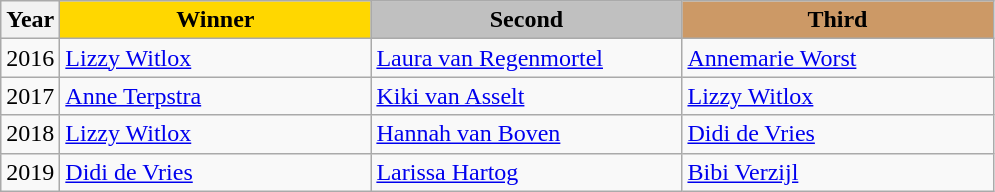<table class="wikitable sortable">
<tr>
<th>Year</th>
<th scope=col colspan=1 style="width:200px; background: gold;">Winner</th>
<th scope=col colspan=1 style="width:200px; background: silver;">Second</th>
<th scope=col colspan=1 style="width:200px; background: #cc9966;">Third</th>
</tr>
<tr>
<td>2016</td>
<td><a href='#'>Lizzy Witlox</a></td>
<td><a href='#'>Laura van Regenmortel</a></td>
<td><a href='#'>Annemarie Worst</a></td>
</tr>
<tr>
<td>2017</td>
<td><a href='#'>Anne Terpstra</a></td>
<td><a href='#'>Kiki van Asselt</a></td>
<td><a href='#'>Lizzy Witlox</a></td>
</tr>
<tr>
<td>2018</td>
<td><a href='#'>Lizzy Witlox</a></td>
<td><a href='#'>Hannah van Boven</a></td>
<td><a href='#'>Didi de Vries</a></td>
</tr>
<tr>
<td>2019</td>
<td><a href='#'>Didi de Vries</a></td>
<td><a href='#'>Larissa Hartog </a></td>
<td><a href='#'>Bibi Verzijl</a></td>
</tr>
</table>
